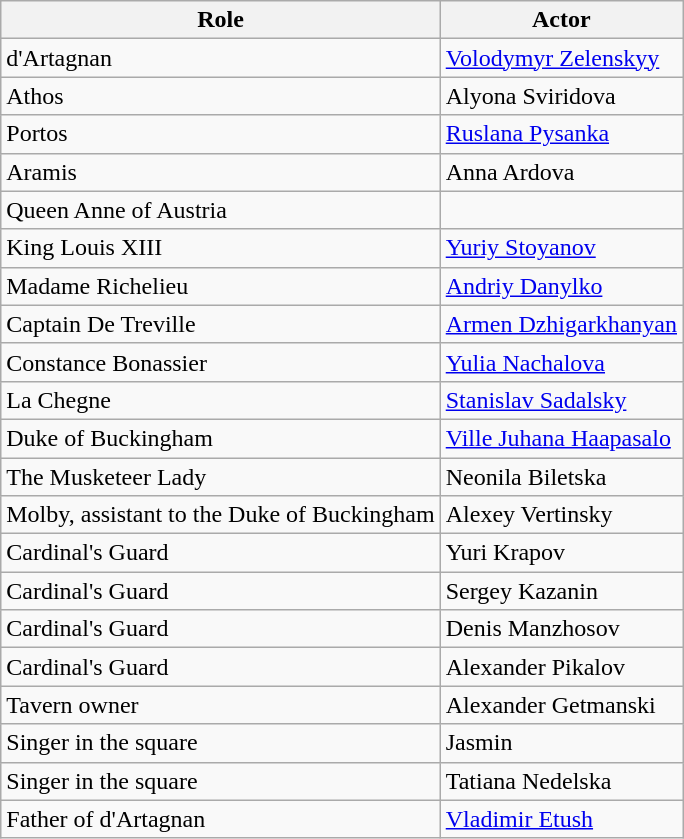<table class="wikitable">
<tr>
<th>Role</th>
<th>Actor</th>
</tr>
<tr>
<td>d'Artagnan</td>
<td><a href='#'>Volodymyr Zelenskyy</a></td>
</tr>
<tr>
<td>Athos</td>
<td>Alyona Sviridova</td>
</tr>
<tr>
<td>Portos</td>
<td><a href='#'>Ruslana Pysanka</a></td>
</tr>
<tr>
<td>Aramis</td>
<td>Anna Ardova</td>
</tr>
<tr>
<td>Queen Anne of Austria</td>
<td></td>
</tr>
<tr>
<td>King Louis XIII</td>
<td><a href='#'>Yuriy Stoyanov</a></td>
</tr>
<tr>
<td>Madame Richelieu</td>
<td><a href='#'>Andriy Danylko</a></td>
</tr>
<tr>
<td>Captain De Treville</td>
<td><a href='#'>Armen Dzhigarkhanyan</a></td>
</tr>
<tr>
<td>Constance Bonassier</td>
<td><a href='#'>Yulia Nachalova</a></td>
</tr>
<tr>
<td>La Chegne</td>
<td><a href='#'>Stanislav Sadalsky</a></td>
</tr>
<tr>
<td>Duke of Buckingham</td>
<td><a href='#'>Ville Juhana Haapasalo</a></td>
</tr>
<tr>
<td>The Musketeer Lady</td>
<td>Neonila Biletska</td>
</tr>
<tr>
<td>Molby, assistant to the Duke of Buckingham</td>
<td>Alexey Vertinsky</td>
</tr>
<tr>
<td>Cardinal's Guard</td>
<td>Yuri Krapov</td>
</tr>
<tr>
<td>Cardinal's Guard</td>
<td>Sergey Kazanin</td>
</tr>
<tr>
<td>Cardinal's Guard</td>
<td>Denis Manzhosov</td>
</tr>
<tr>
<td>Cardinal's Guard</td>
<td>Alexander Pikalov</td>
</tr>
<tr>
<td>Tavern owner</td>
<td>Alexander Getmanski</td>
</tr>
<tr>
<td>Singer in the square</td>
<td>Jasmin</td>
</tr>
<tr>
<td>Singer in the square</td>
<td>Tatiana Nedelska</td>
</tr>
<tr>
<td>Father of d'Artagnan</td>
<td><a href='#'>Vladimir Etush</a></td>
</tr>
</table>
